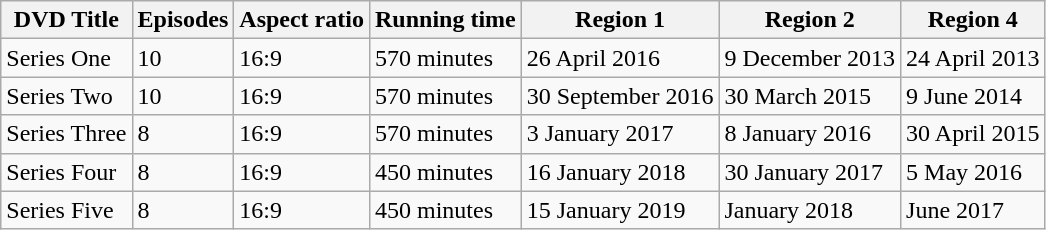<table class= "wikitable sortable">
<tr>
<th>DVD Title</th>
<th>Episodes</th>
<th>Aspect ratio</th>
<th>Running time</th>
<th>Region 1</th>
<th>Region 2</th>
<th>Region 4</th>
</tr>
<tr>
<td>Series One</td>
<td>10</td>
<td>16:9</td>
<td>570 minutes</td>
<td>26 April 2016</td>
<td>9 December 2013</td>
<td>24 April 2013</td>
</tr>
<tr>
<td>Series Two</td>
<td>10</td>
<td>16:9</td>
<td>570 minutes</td>
<td>30 September 2016</td>
<td>30 March 2015</td>
<td>9 June 2014</td>
</tr>
<tr>
<td>Series Three</td>
<td>8</td>
<td>16:9</td>
<td>570 minutes</td>
<td>3 January 2017</td>
<td>8 January 2016</td>
<td>30 April 2015</td>
</tr>
<tr>
<td>Series Four</td>
<td>8</td>
<td>16:9</td>
<td>450 minutes</td>
<td>16 January 2018</td>
<td>30 January 2017</td>
<td>5 May 2016</td>
</tr>
<tr>
<td>Series Five</td>
<td>8</td>
<td>16:9</td>
<td>450 minutes</td>
<td>15 January 2019</td>
<td>January 2018</td>
<td>June 2017</td>
</tr>
</table>
